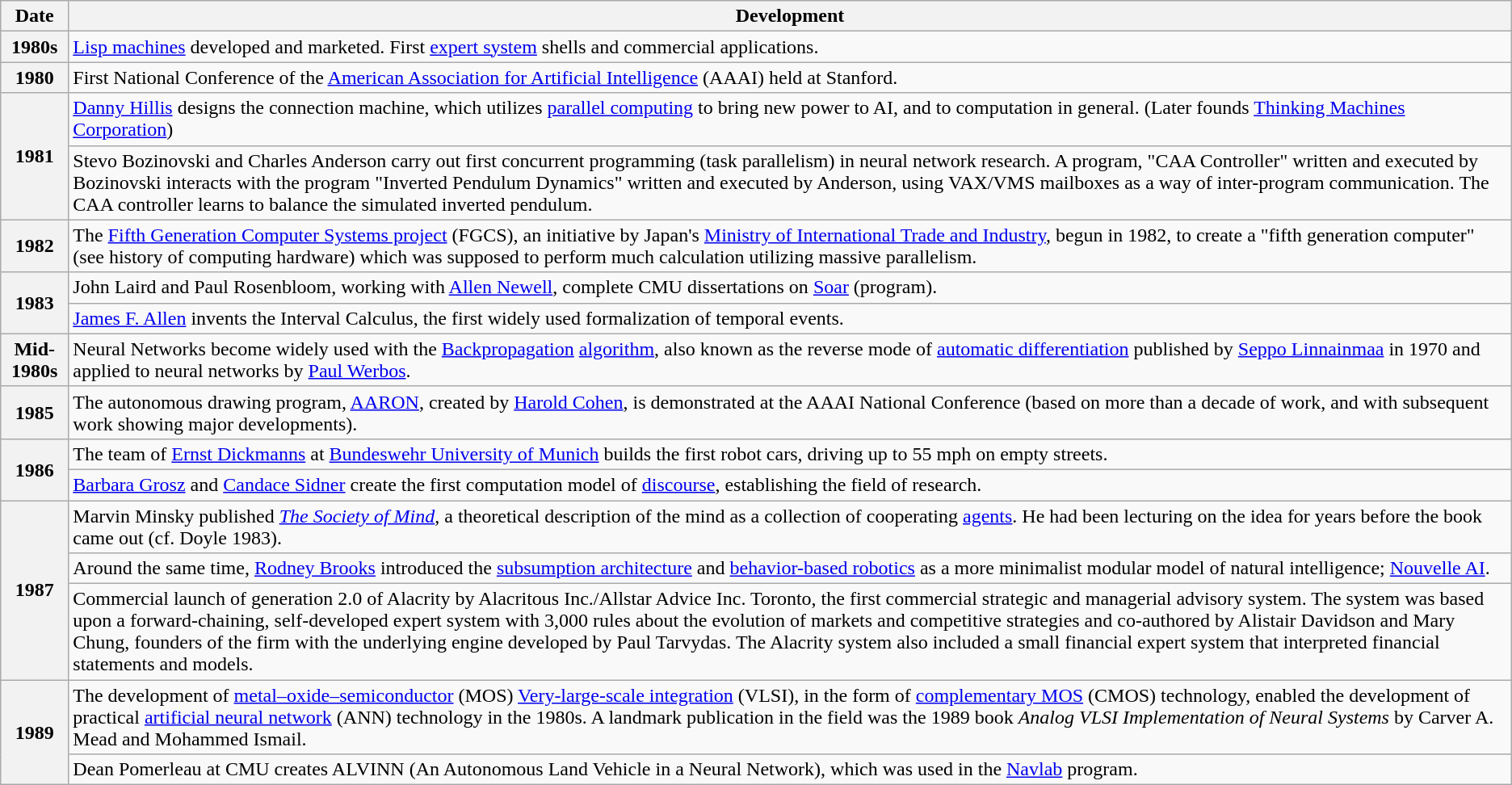<table class="wikitable">
<tr>
<th>Date</th>
<th>Development</th>
</tr>
<tr>
<th>1980s</th>
<td><a href='#'>Lisp machines</a> developed and marketed. First <a href='#'>expert system</a> shells and commercial applications.</td>
</tr>
<tr>
<th>1980</th>
<td>First National Conference of the <a href='#'>American Association for Artificial Intelligence</a> (AAAI) held at Stanford.</td>
</tr>
<tr>
<th rowspan=2>1981</th>
<td><a href='#'>Danny Hillis</a> designs the connection machine, which utilizes <a href='#'>parallel computing</a> to bring new power to AI, and to computation in general. (Later founds <a href='#'>Thinking Machines Corporation</a>)</td>
</tr>
<tr>
<td>Stevo Bozinovski and Charles Anderson carry out first concurrent programming (task parallelism) in neural network research. A program, "CAA Controller" written and executed by Bozinovski interacts with the program "Inverted Pendulum Dynamics" written and executed by Anderson, using VAX/VMS mailboxes as a way of inter-program communication. The CAA controller learns to balance the simulated inverted pendulum.</td>
</tr>
<tr>
<th>1982</th>
<td>The <a href='#'>Fifth Generation Computer Systems project</a> (FGCS), an initiative by Japan's <a href='#'>Ministry of International Trade and Industry</a>, begun in 1982, to create a "fifth generation computer" (see history of computing hardware) which was supposed to perform much calculation utilizing massive parallelism.</td>
</tr>
<tr>
<th rowspan=2>1983</th>
<td>John Laird and Paul Rosenbloom, working with <a href='#'>Allen Newell</a>, complete CMU dissertations on <a href='#'>Soar</a> (program).</td>
</tr>
<tr>
<td><a href='#'>James F. Allen</a> invents the Interval Calculus, the first widely used formalization of temporal events.</td>
</tr>
<tr>
<th>Mid-1980s</th>
<td>Neural Networks become widely used with the <a href='#'>Backpropagation</a> <a href='#'>algorithm</a>, also known as the reverse mode of <a href='#'>automatic differentiation</a> published by <a href='#'>Seppo Linnainmaa</a> in 1970 and applied to neural networks by <a href='#'>Paul Werbos</a>.</td>
</tr>
<tr>
<th>1985</th>
<td>The autonomous drawing program, <a href='#'>AARON</a>, created by <a href='#'>Harold Cohen</a>, is demonstrated at the AAAI National Conference (based on more than a decade of work, and with subsequent work showing major developments).</td>
</tr>
<tr>
<th rowspan=2>1986</th>
<td>The team of <a href='#'>Ernst Dickmanns</a> at <a href='#'>Bundeswehr University of Munich</a> builds the first robot cars, driving up to 55 mph on empty streets.</td>
</tr>
<tr>
<td><a href='#'>Barbara Grosz</a> and <a href='#'>Candace Sidner</a> create the first computation model of <a href='#'>discourse</a>, establishing the field of research.</td>
</tr>
<tr>
<th rowspan=3>1987</th>
<td>Marvin Minsky published <em><a href='#'>The Society of Mind</a></em>, a theoretical description of the mind as a collection of cooperating <a href='#'>agents</a>.  He had been lecturing on the idea for years before the book came out (cf. Doyle 1983).</td>
</tr>
<tr>
<td>Around the same time, <a href='#'>Rodney Brooks</a> introduced the <a href='#'>subsumption architecture</a> and <a href='#'>behavior-based robotics</a> as a more minimalist modular model of natural intelligence; <a href='#'>Nouvelle AI</a>.</td>
</tr>
<tr>
<td>Commercial launch of generation 2.0 of Alacrity by Alacritous Inc./Allstar Advice Inc. Toronto, the first commercial strategic and managerial advisory system. The system was based upon a forward-chaining, self-developed expert system with 3,000 rules about the evolution of markets and competitive strategies and co-authored by Alistair Davidson and Mary Chung, founders of the firm with the underlying engine developed by Paul Tarvydas. The Alacrity system also included a small financial expert system that interpreted financial statements and models.</td>
</tr>
<tr>
<th rowspan="2">1989</th>
<td>The development of <a href='#'>metal–oxide–semiconductor</a> (MOS) <a href='#'>Very-large-scale integration</a> (VLSI), in the form of <a href='#'>complementary MOS</a> (CMOS) technology, enabled the development of practical <a href='#'>artificial neural network</a> (ANN) technology in the 1980s. A landmark publication in the field was the 1989 book <em>Analog VLSI Implementation of Neural Systems</em> by Carver A. Mead and Mohammed Ismail.</td>
</tr>
<tr>
<td>Dean Pomerleau at CMU creates ALVINN (An Autonomous Land Vehicle in a Neural Network), which was used in the <a href='#'>Navlab</a> program.</td>
</tr>
</table>
